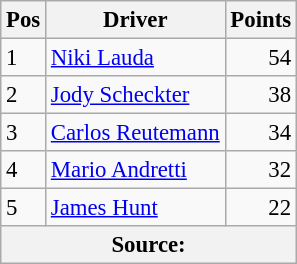<table class="wikitable" style="font-size: 95%;">
<tr>
<th>Pos</th>
<th>Driver</th>
<th>Points</th>
</tr>
<tr>
<td>1</td>
<td> <a href='#'>Niki Lauda</a></td>
<td align="right">54</td>
</tr>
<tr>
<td>2</td>
<td> <a href='#'>Jody Scheckter</a></td>
<td align="right">38</td>
</tr>
<tr>
<td>3</td>
<td> <a href='#'>Carlos Reutemann</a></td>
<td align="right">34</td>
</tr>
<tr>
<td>4</td>
<td> <a href='#'>Mario Andretti</a></td>
<td align="right">32</td>
</tr>
<tr>
<td>5</td>
<td> <a href='#'>James Hunt</a></td>
<td align="right">22</td>
</tr>
<tr>
<th colspan=4>Source: </th>
</tr>
</table>
